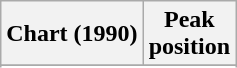<table class="wikitable sortable plainrowheaders" style="text-align:center">
<tr>
<th>Chart (1990)</th>
<th>Peak<br>position</th>
</tr>
<tr>
</tr>
<tr>
</tr>
<tr>
</tr>
<tr>
</tr>
<tr>
</tr>
<tr>
</tr>
<tr>
</tr>
<tr>
</tr>
<tr>
</tr>
<tr>
</tr>
<tr>
</tr>
</table>
